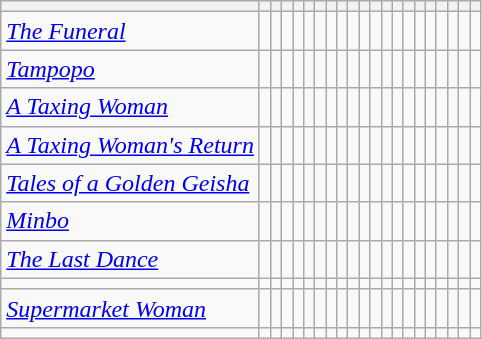<table class="wikitable plainrowheaders">
<tr>
<th></th>
<th></th>
<th></th>
<th></th>
<th></th>
<th></th>
<th></th>
<th></th>
<th></th>
<th></th>
<th></th>
<th></th>
<th></th>
<th></th>
<th></th>
<th></th>
<th></th>
<th></th>
<th></th>
<th></th>
<th></th>
</tr>
<tr>
<td scope="row"><em><a href='#'>The Funeral</a></em></td>
<td></td>
<td></td>
<td></td>
<td></td>
<td></td>
<td></td>
<td></td>
<td></td>
<td></td>
<td></td>
<td></td>
<td></td>
<td></td>
<td></td>
<td></td>
<td></td>
<td></td>
<td></td>
<td></td>
<td></td>
</tr>
<tr>
<td scope="row"><em><a href='#'>Tampopo</a></em></td>
<td></td>
<td></td>
<td></td>
<td></td>
<td></td>
<td></td>
<td></td>
<td></td>
<td></td>
<td></td>
<td></td>
<td></td>
<td></td>
<td></td>
<td></td>
<td></td>
<td></td>
<td></td>
<td></td>
<td></td>
</tr>
<tr>
<td scope="row"><em><a href='#'>A Taxing Woman</a></em></td>
<td></td>
<td></td>
<td></td>
<td></td>
<td></td>
<td></td>
<td></td>
<td></td>
<td></td>
<td></td>
<td></td>
<td></td>
<td></td>
<td></td>
<td></td>
<td></td>
<td></td>
<td></td>
<td></td>
<td></td>
</tr>
<tr>
<td scope="row"><em><a href='#'>A Taxing Woman's Return</a></em></td>
<td></td>
<td></td>
<td></td>
<td></td>
<td></td>
<td></td>
<td></td>
<td></td>
<td></td>
<td></td>
<td></td>
<td></td>
<td></td>
<td></td>
<td></td>
<td></td>
<td></td>
<td></td>
<td></td>
<td></td>
</tr>
<tr>
<td scope="row"><em><a href='#'>Tales of a Golden Geisha</a></em></td>
<td></td>
<td></td>
<td></td>
<td></td>
<td></td>
<td></td>
<td></td>
<td></td>
<td></td>
<td></td>
<td></td>
<td></td>
<td></td>
<td></td>
<td></td>
<td></td>
<td></td>
<td></td>
<td></td>
<td></td>
</tr>
<tr>
<td scope="row"><em><a href='#'>Minbo</a></em></td>
<td></td>
<td></td>
<td></td>
<td></td>
<td></td>
<td></td>
<td></td>
<td></td>
<td></td>
<td></td>
<td></td>
<td></td>
<td></td>
<td></td>
<td></td>
<td></td>
<td></td>
<td></td>
<td></td>
<td></td>
</tr>
<tr>
<td scope="row"><em><a href='#'>The Last Dance</a></em></td>
<td></td>
<td></td>
<td></td>
<td></td>
<td></td>
<td></td>
<td></td>
<td></td>
<td></td>
<td></td>
<td></td>
<td></td>
<td></td>
<td></td>
<td></td>
<td></td>
<td></td>
<td></td>
<td></td>
<td></td>
</tr>
<tr>
<td scope="row"><em></em></td>
<td></td>
<td></td>
<td></td>
<td></td>
<td></td>
<td></td>
<td></td>
<td></td>
<td></td>
<td></td>
<td></td>
<td></td>
<td></td>
<td></td>
<td></td>
<td></td>
<td></td>
<td></td>
<td></td>
<td></td>
</tr>
<tr>
<td scope="row"><em><a href='#'>Supermarket Woman</a></em></td>
<td></td>
<td></td>
<td></td>
<td></td>
<td></td>
<td></td>
<td></td>
<td></td>
<td></td>
<td></td>
<td></td>
<td></td>
<td></td>
<td></td>
<td></td>
<td></td>
<td></td>
<td></td>
<td></td>
<td></td>
</tr>
<tr>
<td scope="row"><em></em></td>
<td></td>
<td></td>
<td></td>
<td></td>
<td></td>
<td></td>
<td></td>
<td></td>
<td></td>
<td></td>
<td></td>
<td></td>
<td></td>
<td></td>
<td></td>
<td></td>
<td></td>
<td></td>
<td></td>
<td></td>
</tr>
</table>
